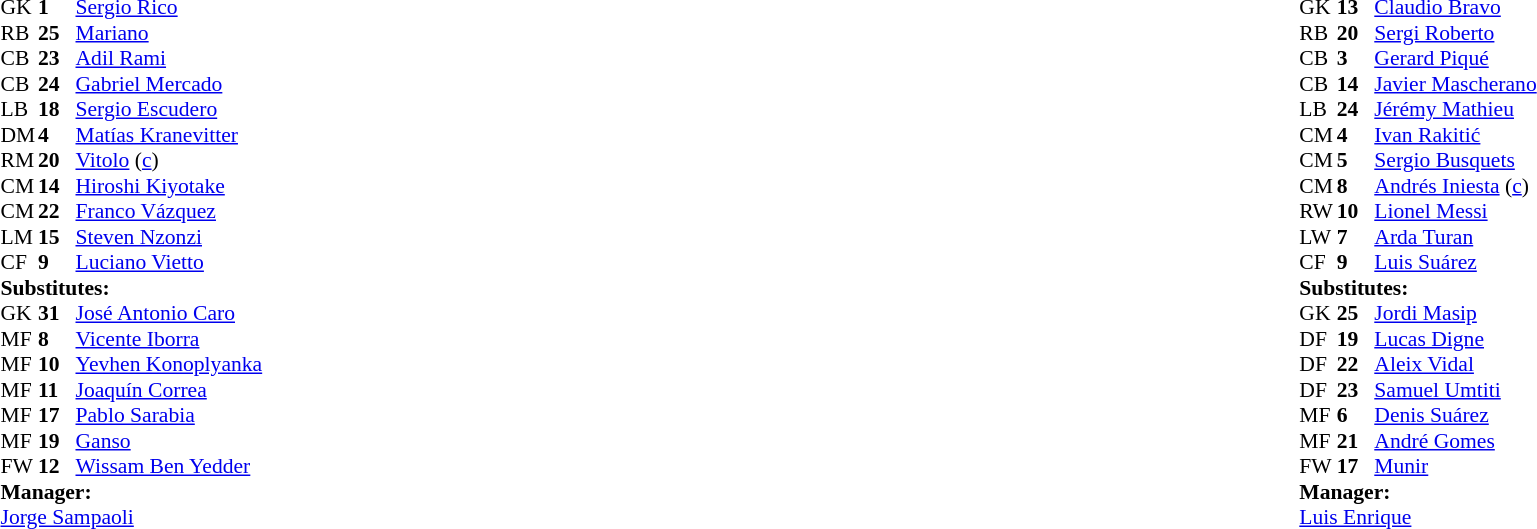<table width="100%">
<tr>
<td valign="top" width="40%"><br><table style="font-size:90%" cellspacing="0" cellpadding="0">
<tr>
<th width=25></th>
<th width=25></th>
</tr>
<tr>
<td>GK</td>
<td><strong>1</strong></td>
<td> <a href='#'>Sergio Rico</a></td>
</tr>
<tr>
<td>RB</td>
<td><strong>25</strong></td>
<td> <a href='#'>Mariano</a></td>
</tr>
<tr>
<td>CB</td>
<td><strong>23</strong></td>
<td> <a href='#'>Adil Rami</a></td>
</tr>
<tr>
<td>CB</td>
<td><strong>24</strong></td>
<td> <a href='#'>Gabriel Mercado</a></td>
<td></td>
</tr>
<tr>
<td>LB</td>
<td><strong>18</strong></td>
<td> <a href='#'>Sergio Escudero</a></td>
<td></td>
<td></td>
</tr>
<tr>
<td>DM</td>
<td><strong>4</strong></td>
<td> <a href='#'>Matías Kranevitter</a></td>
<td></td>
<td></td>
</tr>
<tr>
<td>RM</td>
<td><strong>20</strong></td>
<td> <a href='#'>Vitolo</a> (<a href='#'>c</a>)</td>
</tr>
<tr>
<td>CM</td>
<td><strong>14</strong></td>
<td> <a href='#'>Hiroshi Kiyotake</a></td>
</tr>
<tr>
<td>CM</td>
<td><strong>22</strong></td>
<td> <a href='#'>Franco Vázquez</a></td>
<td></td>
</tr>
<tr>
<td>LM</td>
<td><strong>15</strong></td>
<td> <a href='#'>Steven Nzonzi</a></td>
<td></td>
</tr>
<tr>
<td>CF</td>
<td><strong>9</strong></td>
<td> <a href='#'>Luciano Vietto</a></td>
<td></td>
<td></td>
</tr>
<tr>
<td colspan=3><strong>Substitutes:</strong></td>
</tr>
<tr>
<td>GK</td>
<td><strong>31</strong></td>
<td> <a href='#'>José Antonio Caro</a></td>
</tr>
<tr>
<td>MF</td>
<td><strong>8</strong></td>
<td> <a href='#'>Vicente Iborra</a></td>
</tr>
<tr>
<td>MF</td>
<td><strong>10</strong></td>
<td> <a href='#'>Yevhen Konoplyanka</a></td>
</tr>
<tr>
<td>MF</td>
<td><strong>11</strong></td>
<td> <a href='#'>Joaquín Correa</a></td>
</tr>
<tr>
<td>MF</td>
<td><strong>17</strong></td>
<td> <a href='#'>Pablo Sarabia</a></td>
<td></td>
<td></td>
</tr>
<tr>
<td>MF</td>
<td><strong>19</strong></td>
<td> <a href='#'>Ganso</a></td>
<td></td>
<td></td>
</tr>
<tr>
<td>FW</td>
<td><strong>12</strong></td>
<td> <a href='#'>Wissam Ben Yedder</a></td>
<td></td>
<td></td>
</tr>
<tr>
<td colspan=3><strong>Manager:</strong></td>
</tr>
<tr>
<td colspan=3> <a href='#'>Jorge Sampaoli</a></td>
</tr>
</table>
</td>
<td valign="top"></td>
<td valign="top" width="50%"><br><table style="font-size:90%; margin:auto" cellspacing="0" cellpadding="0">
<tr>
<th width=25></th>
<th width=25></th>
</tr>
<tr>
<td>GK</td>
<td><strong>13</strong></td>
<td> <a href='#'>Claudio Bravo</a></td>
</tr>
<tr>
<td>RB</td>
<td><strong>20</strong></td>
<td> <a href='#'>Sergi Roberto</a></td>
</tr>
<tr>
<td>CB</td>
<td><strong>3</strong></td>
<td> <a href='#'>Gerard Piqué</a></td>
</tr>
<tr>
<td>CB</td>
<td><strong>14</strong></td>
<td> <a href='#'>Javier Mascherano</a></td>
</tr>
<tr>
<td>LB</td>
<td><strong>24</strong></td>
<td> <a href='#'>Jérémy Mathieu</a></td>
<td></td>
<td></td>
</tr>
<tr>
<td>CM</td>
<td><strong>4</strong></td>
<td> <a href='#'>Ivan Rakitić</a></td>
</tr>
<tr>
<td>CM</td>
<td><strong>5</strong></td>
<td> <a href='#'>Sergio Busquets</a></td>
<td></td>
</tr>
<tr>
<td>CM</td>
<td><strong>8</strong></td>
<td> <a href='#'>Andrés Iniesta</a> (<a href='#'>c</a>)</td>
<td></td>
<td></td>
</tr>
<tr>
<td>RW</td>
<td><strong>10</strong></td>
<td> <a href='#'>Lionel Messi</a></td>
</tr>
<tr>
<td>LW</td>
<td><strong>7</strong></td>
<td> <a href='#'>Arda Turan</a></td>
<td></td>
<td></td>
</tr>
<tr>
<td>CF</td>
<td><strong>9</strong></td>
<td> <a href='#'>Luis Suárez</a></td>
<td></td>
</tr>
<tr>
<td colspan=3><strong>Substitutes:</strong></td>
</tr>
<tr>
<td>GK</td>
<td><strong>25</strong></td>
<td> <a href='#'>Jordi Masip</a></td>
</tr>
<tr>
<td>DF</td>
<td><strong>19</strong></td>
<td> <a href='#'>Lucas Digne</a></td>
<td></td>
<td></td>
</tr>
<tr>
<td>DF</td>
<td><strong>22</strong></td>
<td> <a href='#'>Aleix Vidal</a></td>
</tr>
<tr>
<td>DF</td>
<td><strong>23</strong></td>
<td> <a href='#'>Samuel Umtiti</a></td>
</tr>
<tr>
<td>MF</td>
<td><strong>6</strong></td>
<td> <a href='#'>Denis Suárez</a></td>
<td></td>
<td></td>
</tr>
<tr>
<td>MF</td>
<td><strong>21</strong></td>
<td> <a href='#'>André Gomes</a></td>
</tr>
<tr>
<td>FW</td>
<td><strong>17</strong></td>
<td> <a href='#'>Munir</a></td>
<td></td>
<td></td>
</tr>
<tr>
<td colspan=3><strong>Manager:</strong></td>
</tr>
<tr>
<td colspan=3> <a href='#'>Luis Enrique</a></td>
</tr>
</table>
</td>
</tr>
</table>
